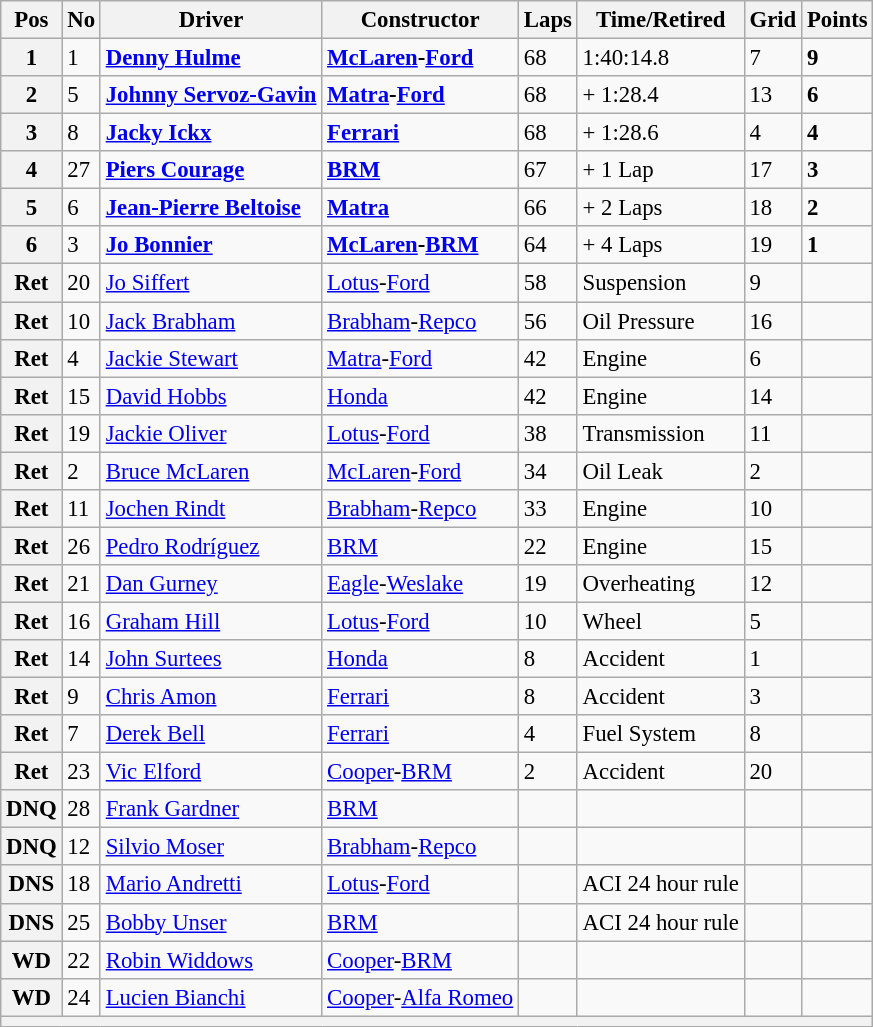<table class="wikitable" style="font-size: 95%;">
<tr>
<th>Pos</th>
<th>No</th>
<th>Driver</th>
<th>Constructor</th>
<th>Laps</th>
<th>Time/Retired</th>
<th>Grid</th>
<th>Points</th>
</tr>
<tr>
<th>1</th>
<td>1</td>
<td> <strong><a href='#'>Denny Hulme</a></strong></td>
<td><strong><a href='#'>McLaren</a>-<a href='#'>Ford</a></strong></td>
<td>68</td>
<td>1:40:14.8</td>
<td>7</td>
<td><strong>9</strong></td>
</tr>
<tr>
<th>2</th>
<td>5</td>
<td> <strong><a href='#'>Johnny Servoz-Gavin</a></strong></td>
<td><strong><a href='#'>Matra</a>-<a href='#'>Ford</a></strong></td>
<td>68</td>
<td>+ 1:28.4</td>
<td>13</td>
<td><strong>6</strong></td>
</tr>
<tr>
<th>3</th>
<td>8</td>
<td> <strong><a href='#'>Jacky Ickx</a></strong></td>
<td><strong><a href='#'>Ferrari</a></strong></td>
<td>68</td>
<td>+ 1:28.6</td>
<td>4</td>
<td><strong>4</strong></td>
</tr>
<tr>
<th>4</th>
<td>27</td>
<td> <strong><a href='#'>Piers Courage</a></strong></td>
<td><strong><a href='#'>BRM</a></strong></td>
<td>67</td>
<td>+ 1 Lap</td>
<td>17</td>
<td><strong>3</strong></td>
</tr>
<tr>
<th>5</th>
<td>6</td>
<td> <strong><a href='#'>Jean-Pierre Beltoise</a></strong></td>
<td><strong><a href='#'>Matra</a></strong></td>
<td>66</td>
<td>+ 2 Laps</td>
<td>18</td>
<td><strong>2</strong></td>
</tr>
<tr>
<th>6</th>
<td>3</td>
<td> <strong><a href='#'>Jo Bonnier</a></strong></td>
<td><strong><a href='#'>McLaren</a>-<a href='#'>BRM</a></strong></td>
<td>64</td>
<td>+ 4 Laps</td>
<td>19</td>
<td><strong>1</strong></td>
</tr>
<tr>
<th>Ret</th>
<td>20</td>
<td> <a href='#'>Jo Siffert</a></td>
<td><a href='#'>Lotus</a>-<a href='#'>Ford</a></td>
<td>58</td>
<td>Suspension</td>
<td>9</td>
<td> </td>
</tr>
<tr>
<th>Ret</th>
<td>10</td>
<td> <a href='#'>Jack Brabham</a></td>
<td><a href='#'>Brabham</a>-<a href='#'>Repco</a></td>
<td>56</td>
<td>Oil Pressure</td>
<td>16</td>
<td> </td>
</tr>
<tr>
<th>Ret</th>
<td>4</td>
<td> <a href='#'>Jackie Stewart</a></td>
<td><a href='#'>Matra</a>-<a href='#'>Ford</a></td>
<td>42</td>
<td>Engine</td>
<td>6</td>
<td> </td>
</tr>
<tr>
<th>Ret</th>
<td>15</td>
<td> <a href='#'>David Hobbs</a></td>
<td><a href='#'>Honda</a></td>
<td>42</td>
<td>Engine</td>
<td>14</td>
<td> </td>
</tr>
<tr>
<th>Ret</th>
<td>19</td>
<td> <a href='#'>Jackie Oliver</a></td>
<td><a href='#'>Lotus</a>-<a href='#'>Ford</a></td>
<td>38</td>
<td>Transmission</td>
<td>11</td>
<td> </td>
</tr>
<tr>
<th>Ret</th>
<td>2</td>
<td> <a href='#'>Bruce McLaren</a></td>
<td><a href='#'>McLaren</a>-<a href='#'>Ford</a></td>
<td>34</td>
<td>Oil Leak</td>
<td>2</td>
<td> </td>
</tr>
<tr>
<th>Ret</th>
<td>11</td>
<td> <a href='#'>Jochen Rindt</a></td>
<td><a href='#'>Brabham</a>-<a href='#'>Repco</a></td>
<td>33</td>
<td>Engine</td>
<td>10</td>
<td> </td>
</tr>
<tr>
<th>Ret</th>
<td>26</td>
<td> <a href='#'>Pedro Rodríguez</a></td>
<td><a href='#'>BRM</a></td>
<td>22</td>
<td>Engine</td>
<td>15</td>
<td> </td>
</tr>
<tr>
<th>Ret</th>
<td>21</td>
<td> <a href='#'>Dan Gurney</a></td>
<td><a href='#'>Eagle</a>-<a href='#'>Weslake</a></td>
<td>19</td>
<td>Overheating</td>
<td>12</td>
<td> </td>
</tr>
<tr>
<th>Ret</th>
<td>16</td>
<td> <a href='#'>Graham Hill</a></td>
<td><a href='#'>Lotus</a>-<a href='#'>Ford</a></td>
<td>10</td>
<td>Wheel</td>
<td>5</td>
<td> </td>
</tr>
<tr>
<th>Ret</th>
<td>14</td>
<td> <a href='#'>John Surtees</a></td>
<td><a href='#'>Honda</a></td>
<td>8</td>
<td>Accident</td>
<td>1</td>
<td> </td>
</tr>
<tr>
<th>Ret</th>
<td>9</td>
<td> <a href='#'>Chris Amon</a></td>
<td><a href='#'>Ferrari</a></td>
<td>8</td>
<td>Accident</td>
<td>3</td>
<td> </td>
</tr>
<tr>
<th>Ret</th>
<td>7</td>
<td> <a href='#'>Derek Bell</a></td>
<td><a href='#'>Ferrari</a></td>
<td>4</td>
<td>Fuel System</td>
<td>8</td>
<td> </td>
</tr>
<tr>
<th>Ret</th>
<td>23</td>
<td> <a href='#'>Vic Elford</a></td>
<td><a href='#'>Cooper</a>-<a href='#'>BRM</a></td>
<td>2</td>
<td>Accident</td>
<td>20</td>
<td> </td>
</tr>
<tr>
<th>DNQ</th>
<td>28</td>
<td> <a href='#'>Frank Gardner</a></td>
<td><a href='#'>BRM</a></td>
<td> </td>
<td></td>
<td></td>
<td> </td>
</tr>
<tr>
<th>DNQ</th>
<td>12</td>
<td> <a href='#'>Silvio Moser</a></td>
<td><a href='#'>Brabham</a>-<a href='#'>Repco</a></td>
<td> </td>
<td> </td>
<td> </td>
<td> </td>
</tr>
<tr>
<th>DNS</th>
<td>18</td>
<td> <a href='#'>Mario Andretti</a></td>
<td><a href='#'>Lotus</a>-<a href='#'>Ford</a></td>
<td> </td>
<td>ACI 24 hour rule</td>
<td> </td>
<td> </td>
</tr>
<tr>
<th>DNS</th>
<td>25</td>
<td> <a href='#'>Bobby Unser</a></td>
<td><a href='#'>BRM</a></td>
<td> </td>
<td>ACI 24 hour rule</td>
<td> </td>
<td> </td>
</tr>
<tr>
<th>WD</th>
<td>22</td>
<td> <a href='#'>Robin Widdows</a></td>
<td><a href='#'>Cooper</a>-<a href='#'>BRM</a></td>
<td> </td>
<td> </td>
<td> </td>
<td> </td>
</tr>
<tr>
<th>WD</th>
<td>24</td>
<td> <a href='#'>Lucien Bianchi</a></td>
<td><a href='#'>Cooper</a>-<a href='#'>Alfa Romeo</a></td>
<td> </td>
<td> </td>
<td> </td>
<td> </td>
</tr>
<tr>
<th colspan="8"></th>
</tr>
</table>
